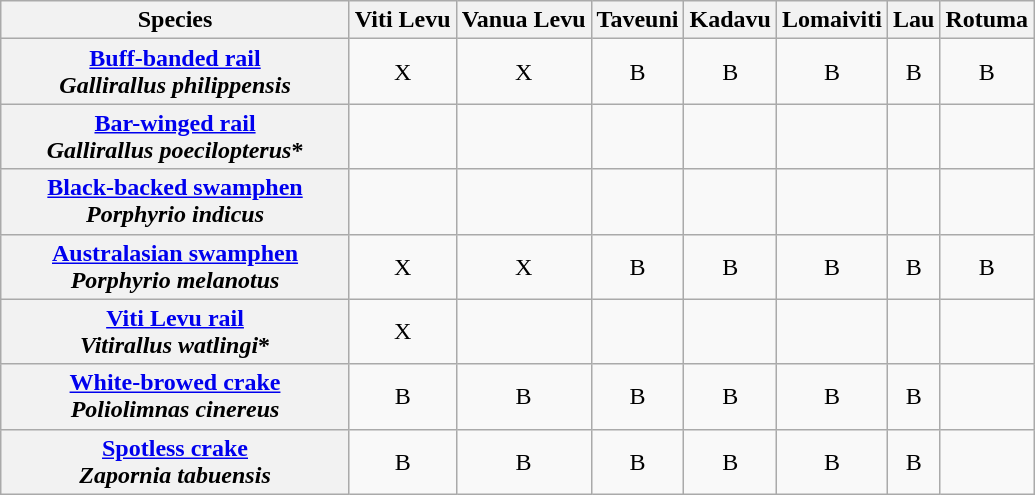<table class="wikitable" style="text-align:center">
<tr>
<th width="225">Species</th>
<th>Viti Levu</th>
<th>Vanua Levu</th>
<th>Taveuni</th>
<th>Kadavu</th>
<th>Lomaiviti</th>
<th>Lau</th>
<th>Rotuma</th>
</tr>
<tr>
<th><a href='#'>Buff-banded rail</a><br><em>Gallirallus philippensis</em></th>
<td>X</td>
<td>X</td>
<td>B</td>
<td>B</td>
<td>B</td>
<td>B</td>
<td>B</td>
</tr>
<tr>
<th><a href='#'>Bar-winged rail</a><br><em>Gallirallus poecilopterus</em>*</th>
<td></td>
<td></td>
<td></td>
<td></td>
<td></td>
<td></td>
<td></td>
</tr>
<tr>
<th><a href='#'>Black-backed swamphen</a><br><em>Porphyrio indicus</em></th>
<td></td>
<td></td>
<td></td>
<td></td>
<td></td>
<td></td>
<td></td>
</tr>
<tr>
<th><a href='#'>Australasian swamphen</a><br><em>Porphyrio melanotus</em></th>
<td>X</td>
<td>X</td>
<td>B</td>
<td>B</td>
<td>B</td>
<td>B</td>
<td>B</td>
</tr>
<tr>
<th><a href='#'>Viti Levu rail</a><br><em>Vitirallus watlingi</em>*</th>
<td>X</td>
<td></td>
<td></td>
<td></td>
<td></td>
<td></td>
<td></td>
</tr>
<tr>
<th><a href='#'>White-browed crake</a><br><em>Poliolimnas cinereus</em></th>
<td>B</td>
<td>B</td>
<td>B</td>
<td>B</td>
<td>B</td>
<td>B</td>
<td></td>
</tr>
<tr>
<th><a href='#'>Spotless crake</a><br><em>Zapornia tabuensis</em></th>
<td>B</td>
<td>B</td>
<td>B</td>
<td>B</td>
<td>B</td>
<td>B</td>
<td></td>
</tr>
</table>
